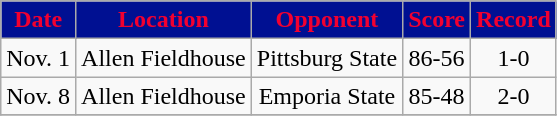<table class="wikitable" style="text-align:center">
<tr>
<th style="background:#001092;color:#F20030;">Date</th>
<th style="background:#001092;color:#F20030;">Location</th>
<th style="background:#001092;color:#F20030;">Opponent</th>
<th style="background:#001092;color:#F20030;">Score</th>
<th style="background:#001092;color:#F20030;">Record</th>
</tr>
<tr>
<td>Nov. 1</td>
<td>Allen Fieldhouse</td>
<td>Pittsburg State</td>
<td>86-56</td>
<td>1-0</td>
</tr>
<tr>
<td>Nov. 8</td>
<td>Allen Fieldhouse</td>
<td>Emporia State</td>
<td>85-48</td>
<td>2-0</td>
</tr>
<tr>
</tr>
</table>
